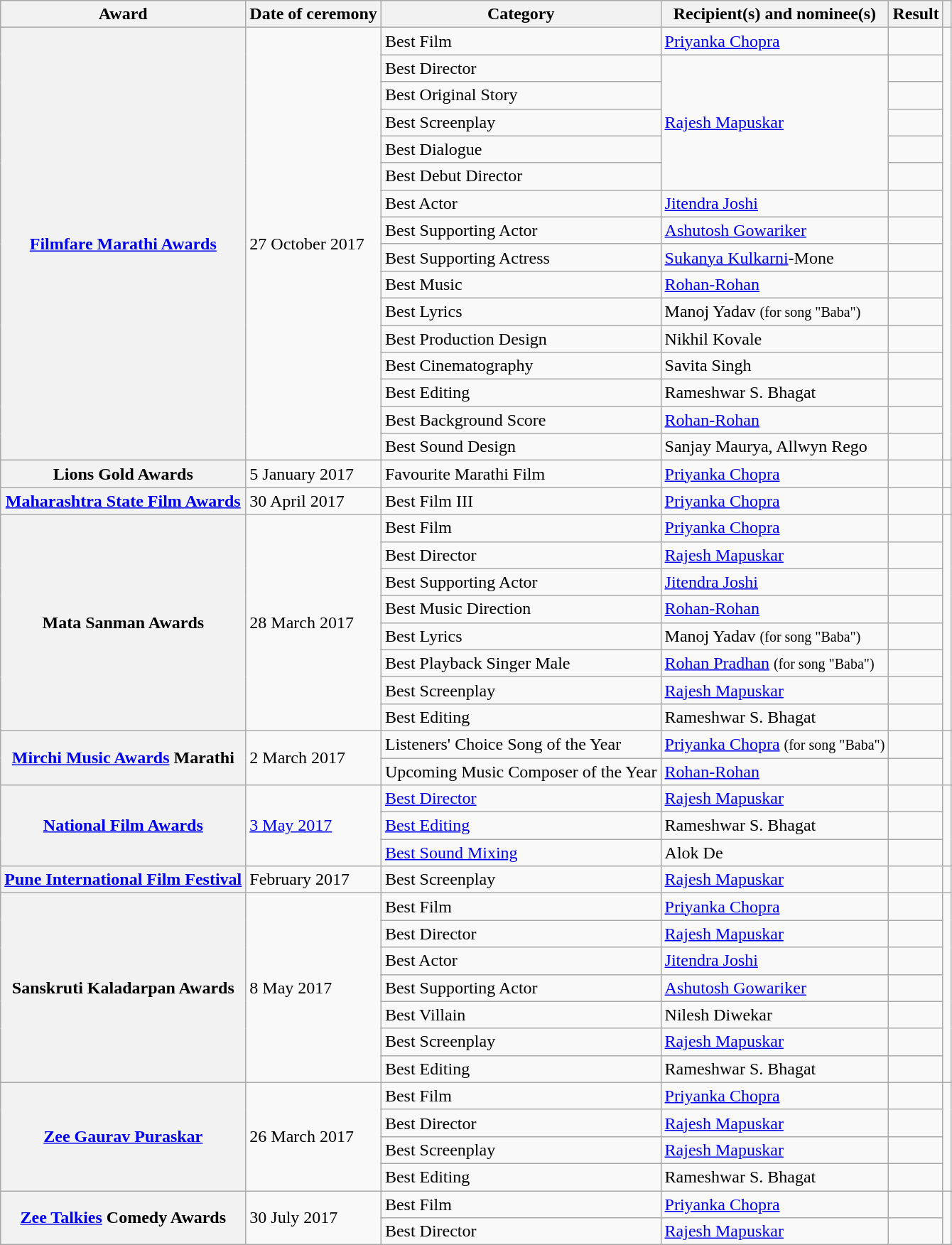<table class="wikitable plainrowheaders sortable">
<tr>
<th scope="col">Award</th>
<th scope="col">Date of ceremony</th>
<th scope="col">Category</th>
<th scope="col">Recipient(s) and nominee(s)</th>
<th scope="col">Result</th>
<th scope="col" class="unsortable"></th>
</tr>
<tr>
<th scope="row" rowspan="16"><a href='#'>Filmfare Marathi Awards</a></th>
<td rowspan="16">27 October 2017</td>
<td>Best Film</td>
<td><a href='#'>Priyanka Chopra</a></td>
<td></td>
<td style="text-align:center;" rowspan="16"><br></td>
</tr>
<tr>
<td>Best Director</td>
<td Rowspan="5"><a href='#'>Rajesh Mapuskar</a></td>
<td></td>
</tr>
<tr>
<td>Best Original Story</td>
<td></td>
</tr>
<tr>
<td>Best Screenplay</td>
<td></td>
</tr>
<tr>
<td>Best Dialogue</td>
<td></td>
</tr>
<tr>
<td>Best Debut Director</td>
<td></td>
</tr>
<tr>
<td>Best Actor</td>
<td><a href='#'>Jitendra Joshi</a></td>
<td></td>
</tr>
<tr>
<td>Best Supporting Actor</td>
<td><a href='#'>Ashutosh Gowariker</a></td>
<td></td>
</tr>
<tr>
<td>Best Supporting Actress</td>
<td><a href='#'>Sukanya Kulkarni</a>-Mone</td>
<td></td>
</tr>
<tr>
<td>Best Music</td>
<td><a href='#'>Rohan-Rohan</a></td>
<td></td>
</tr>
<tr>
<td>Best Lyrics</td>
<td>Manoj Yadav <small>(for song "Baba")</small></td>
<td></td>
</tr>
<tr>
<td>Best Production Design</td>
<td>Nikhil Kovale</td>
<td></td>
</tr>
<tr>
<td>Best Cinematography</td>
<td>Savita Singh</td>
<td></td>
</tr>
<tr>
<td>Best Editing</td>
<td>Rameshwar S. Bhagat</td>
<td></td>
</tr>
<tr>
<td>Best Background Score</td>
<td><a href='#'>Rohan-Rohan</a></td>
<td></td>
</tr>
<tr>
<td>Best Sound Design</td>
<td>Sanjay Maurya, Allwyn Rego</td>
<td></td>
</tr>
<tr>
<th scope="row">Lions Gold Awards</th>
<td>5 January 2017</td>
<td>Favourite Marathi Film</td>
<td><a href='#'>Priyanka Chopra</a></td>
<td></td>
<td style="text-align:center;"></td>
</tr>
<tr>
<th scope="row"><a href='#'>Maharashtra State Film Awards</a></th>
<td>30 April 2017</td>
<td>Best Film III</td>
<td><a href='#'>Priyanka Chopra</a></td>
<td></td>
<td style="text-align:center;"></td>
</tr>
<tr>
<th scope="row" rowspan="8">Mata Sanman Awards</th>
<td rowspan="8">28 March 2017</td>
<td>Best Film</td>
<td><a href='#'>Priyanka Chopra</a></td>
<td></td>
<td style="text-align:center;" rowspan="8"></td>
</tr>
<tr>
<td>Best Director</td>
<td><a href='#'>Rajesh Mapuskar</a></td>
<td></td>
</tr>
<tr>
<td>Best Supporting Actor</td>
<td><a href='#'>Jitendra Joshi</a></td>
<td></td>
</tr>
<tr>
<td>Best Music Direction</td>
<td><a href='#'>Rohan-Rohan</a></td>
<td></td>
</tr>
<tr>
<td>Best Lyrics</td>
<td>Manoj Yadav <small>(for song "Baba")</small></td>
<td></td>
</tr>
<tr>
<td>Best Playback Singer Male</td>
<td><a href='#'>Rohan Pradhan</a> <small>(for song "Baba")</small></td>
<td></td>
</tr>
<tr>
<td>Best Screenplay</td>
<td><a href='#'>Rajesh Mapuskar</a></td>
<td></td>
</tr>
<tr>
<td>Best Editing</td>
<td>Rameshwar S. Bhagat</td>
<td></td>
</tr>
<tr>
<th scope="row" rowspan="2"><a href='#'>Mirchi Music Awards</a> Marathi</th>
<td rowspan="2">2 March 2017</td>
<td>Listeners' Choice Song of the Year</td>
<td><a href='#'>Priyanka Chopra</a> <small>(for song "Baba")</small></td>
<td></td>
<td style="text-align:center;" rowspan="2"><br></td>
</tr>
<tr>
<td>Upcoming Music Composer of the Year</td>
<td><a href='#'>Rohan-Rohan</a></td>
<td></td>
</tr>
<tr>
<th scope="row" rowspan="3"><a href='#'>National Film Awards</a></th>
<td rowspan="3"><a href='#'>3 May 2017</a></td>
<td><a href='#'>Best Director</a></td>
<td><a href='#'>Rajesh Mapuskar</a></td>
<td></td>
<td style="text-align:center;" rowspan="3"></td>
</tr>
<tr>
<td><a href='#'>Best Editing</a></td>
<td>Rameshwar S. Bhagat</td>
<td></td>
</tr>
<tr>
<td><a href='#'>Best Sound Mixing</a></td>
<td>Alok De</td>
<td></td>
</tr>
<tr>
<th scope="row"><a href='#'>Pune International Film Festival</a></th>
<td>February 2017</td>
<td>Best Screenplay</td>
<td><a href='#'>Rajesh Mapuskar</a></td>
<td></td>
<td style="text-align:center;"></td>
</tr>
<tr>
<th scope="row" rowspan="7">Sanskruti Kaladarpan Awards</th>
<td rowspan="7">8 May 2017</td>
<td>Best Film</td>
<td><a href='#'>Priyanka Chopra</a></td>
<td></td>
<td style="text-align:center;" rowspan="7"><br></td>
</tr>
<tr>
<td>Best Director</td>
<td><a href='#'>Rajesh Mapuskar</a></td>
<td></td>
</tr>
<tr>
<td>Best Actor</td>
<td><a href='#'>Jitendra Joshi</a></td>
<td></td>
</tr>
<tr>
<td>Best Supporting Actor</td>
<td><a href='#'>Ashutosh Gowariker</a></td>
<td></td>
</tr>
<tr>
<td>Best Villain</td>
<td>Nilesh Diwekar</td>
<td></td>
</tr>
<tr>
<td>Best Screenplay</td>
<td><a href='#'>Rajesh Mapuskar</a></td>
<td></td>
</tr>
<tr>
<td>Best Editing</td>
<td>Rameshwar S. Bhagat</td>
<td></td>
</tr>
<tr>
<th scope="row" rowspan="4"><a href='#'>Zee Gaurav Puraskar</a></th>
<td rowspan="4">26 March 2017</td>
<td>Best Film</td>
<td><a href='#'>Priyanka Chopra</a></td>
<td></td>
<td style="text-align:center;" rowspan="4"></td>
</tr>
<tr>
<td>Best Director</td>
<td><a href='#'>Rajesh Mapuskar</a></td>
<td></td>
</tr>
<tr>
<td>Best Screenplay</td>
<td><a href='#'>Rajesh Mapuskar</a></td>
<td></td>
</tr>
<tr>
<td>Best Editing</td>
<td>Rameshwar S. Bhagat</td>
<td></td>
</tr>
<tr>
<th scope="row" rowspan="2"><a href='#'>Zee Talkies</a> Comedy Awards</th>
<td rowspan="2">30 July 2017</td>
<td>Best Film</td>
<td><a href='#'>Priyanka Chopra</a></td>
<td></td>
<td style="text-align:center;" rowspan="2"></td>
</tr>
<tr>
<td>Best Director</td>
<td><a href='#'>Rajesh Mapuskar</a></td>
<td></td>
</tr>
</table>
